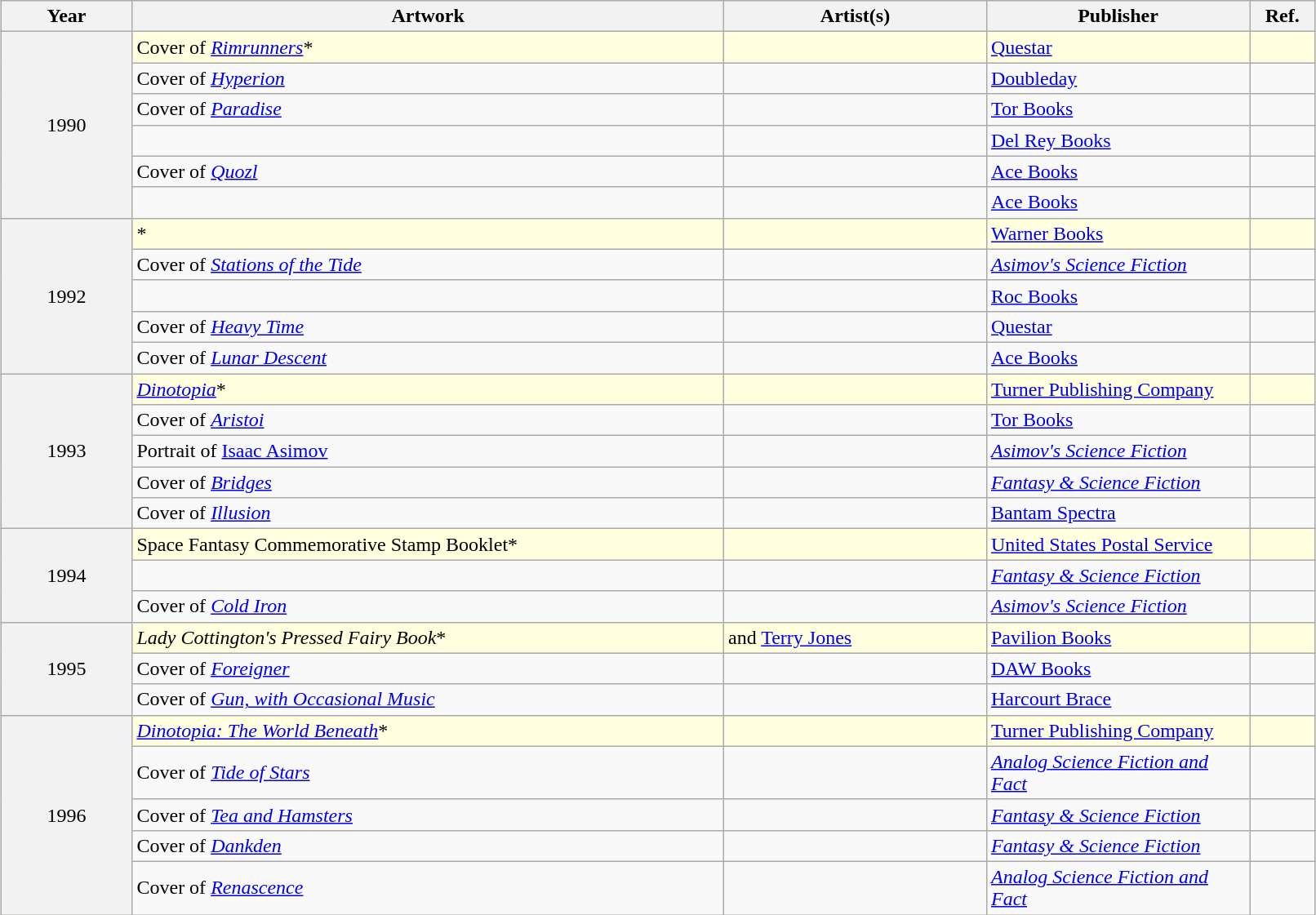<table class="sortable wikitable" width="85%" cellpadding="5" style="margin: 1em auto 1em auto">
<tr>
<th width="10%" scope="col">Year</th>
<th width="45%" scope="col">Artwork</th>
<th width="20%" scope="col">Artist(s)</th>
<th width="20%" scope="col">Publisher</th>
<th width="5%" scope="col" class="unsortable">Ref.</th>
</tr>
<tr style="background:lightyellow;">
<th scope="rowgroup" align="center" rowspan="6" style="font-weight:normal;">1990</th>
<td>Cover of <em><a href='#'>Rimrunners</a></em>*</td>
<td></td>
<td><a href='#'>Questar</a></td>
<td align="center"></td>
</tr>
<tr>
<td>Cover of <em><a href='#'>Hyperion</a></em></td>
<td></td>
<td><a href='#'>Doubleday</a></td>
<td align="center"></td>
</tr>
<tr>
<td>Cover of <em><a href='#'>Paradise</a></em></td>
<td></td>
<td><a href='#'>Tor Books</a></td>
<td align="center"></td>
</tr>
<tr>
<td></td>
<td></td>
<td><a href='#'>Del Rey Books</a></td>
<td align="center"></td>
</tr>
<tr>
<td>Cover of <em><a href='#'>Quozl</a></em></td>
<td></td>
<td><a href='#'>Ace Books</a></td>
<td align="center"></td>
</tr>
<tr>
<td></td>
<td></td>
<td><a href='#'>Ace Books</a></td>
<td align="center"></td>
</tr>
<tr style="background:lightyellow;">
<th scope="rowgroup" align="center" rowspan="5" style="font-weight:normal;">1992</th>
<td>*</td>
<td></td>
<td><a href='#'>Warner Books</a></td>
<td align="center"></td>
</tr>
<tr>
<td>Cover of <em><a href='#'>Stations of the Tide</a></em></td>
<td></td>
<td><em><a href='#'>Asimov's Science Fiction</a></em></td>
<td align="center"></td>
</tr>
<tr>
<td></td>
<td></td>
<td><a href='#'>Roc Books</a></td>
<td align="center"></td>
</tr>
<tr>
<td>Cover of <em><a href='#'>Heavy Time</a></em></td>
<td></td>
<td><a href='#'>Questar</a></td>
<td align="center"></td>
</tr>
<tr>
<td>Cover of <em><a href='#'>Lunar Descent</a></em></td>
<td></td>
<td><a href='#'>Ace Books</a></td>
<td align="center"></td>
</tr>
<tr style="background:lightyellow;">
<th scope="rowgroup" align="center" rowspan="5" style="font-weight:normal;">1993</th>
<td><em><a href='#'>Dinotopia</a></em>*</td>
<td></td>
<td><a href='#'>Turner Publishing Company</a></td>
<td align="center"></td>
</tr>
<tr>
<td>Cover of <em><a href='#'>Aristoi</a></em></td>
<td></td>
<td><a href='#'>Tor Books</a></td>
<td align="center"></td>
</tr>
<tr>
<td>Portrait of <a href='#'>Isaac Asimov</a></td>
<td></td>
<td><em><a href='#'>Asimov's Science Fiction</a></em></td>
<td align="center"></td>
</tr>
<tr>
<td>Cover of <em><a href='#'>Bridges</a></em></td>
<td></td>
<td><em><a href='#'>Fantasy & Science Fiction</a></em></td>
<td align="center"></td>
</tr>
<tr>
<td>Cover of <em><a href='#'>Illusion</a></em></td>
<td></td>
<td><a href='#'>Bantam Spectra</a></td>
<td align="center"></td>
</tr>
<tr style="background:lightyellow;">
<th scope="rowgroup" align="center" rowspan="3" style="font-weight:normal;">1994</th>
<td>Space Fantasy Commemorative Stamp Booklet*</td>
<td></td>
<td><a href='#'>United States Postal Service</a></td>
<td align="center"></td>
</tr>
<tr>
<td></td>
<td></td>
<td><em><a href='#'>Fantasy & Science Fiction</a></em></td>
<td align="center"></td>
</tr>
<tr>
<td>Cover of <em><a href='#'>Cold Iron</a></em></td>
<td></td>
<td><em><a href='#'>Asimov's Science Fiction</a></em></td>
<td align="center"></td>
</tr>
<tr style="background:lightyellow;">
<th scope="rowgroup" align="center" rowspan="3" style="font-weight:normal;">1995</th>
<td><em>Lady Cottington's Pressed Fairy Book</em>*</td>
<td> and <a href='#'>Terry Jones</a></td>
<td><a href='#'>Pavilion Books</a></td>
<td align="center"></td>
</tr>
<tr>
<td>Cover of <em><a href='#'>Foreigner</a></em></td>
<td></td>
<td><a href='#'>DAW Books</a></td>
<td align="center"></td>
</tr>
<tr>
<td>Cover of <em><a href='#'>Gun, with Occasional Music</a></em></td>
<td></td>
<td><a href='#'>Harcourt Brace</a></td>
<td align="center"></td>
</tr>
<tr style="background:lightyellow;">
<th scope="rowgroup" align="center" rowspan="5" style="font-weight:normal;">1996</th>
<td><em><a href='#'>Dinotopia: The World Beneath</a></em>*</td>
<td></td>
<td><a href='#'>Turner Publishing Company</a></td>
<td align="center"></td>
</tr>
<tr>
<td>Cover of <em><a href='#'>Tide of Stars</a></em></td>
<td></td>
<td><em><a href='#'>Analog Science Fiction and Fact</a></em></td>
<td align="center"></td>
</tr>
<tr>
<td>Cover of <em><a href='#'>Tea and Hamsters</a></em></td>
<td></td>
<td><em><a href='#'>Fantasy & Science Fiction</a></em></td>
<td align="center"></td>
</tr>
<tr>
<td>Cover of <em><a href='#'>Dankden</a></em></td>
<td></td>
<td><em><a href='#'>Fantasy & Science Fiction</a></em></td>
<td align="center"></td>
</tr>
<tr>
<td>Cover of <em><a href='#'>Renascence</a></em></td>
<td></td>
<td><em><a href='#'>Analog Science Fiction and Fact</a></em></td>
<td align="center"></td>
</tr>
</table>
